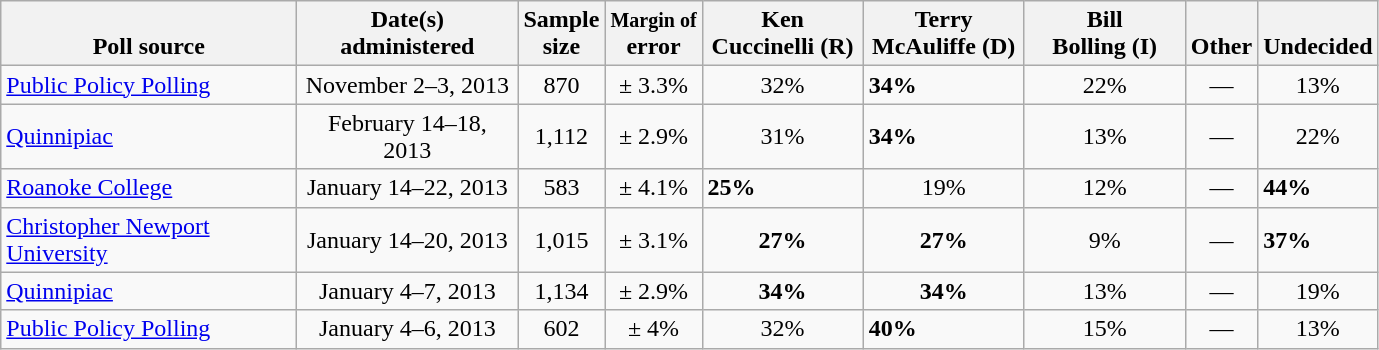<table class="wikitable">
<tr valign= bottom>
<th style="width:190px;">Poll source</th>
<th style="width:140px;">Date(s)<br>administered</th>
<th class=small>Sample<br>size</th>
<th><small>Margin of</small><br>error</th>
<th style="width:100px;">Ken<br>Cuccinelli (R)</th>
<th style="width:100px;">Terry<br>McAuliffe (D)</th>
<th style="width:100px;">Bill<br>Bolling (I)</th>
<th>Other</th>
<th>Undecided</th>
</tr>
<tr>
<td><a href='#'>Public Policy Polling</a></td>
<td align=center>November 2–3, 2013</td>
<td align=center>870</td>
<td align=center>± 3.3%</td>
<td align=center>32%</td>
<td><strong>34%</strong></td>
<td align=center>22%</td>
<td align=center>—</td>
<td align=center>13%</td>
</tr>
<tr>
<td><a href='#'>Quinnipiac</a></td>
<td align=center>February 14–18, 2013</td>
<td align=center>1,112</td>
<td align=center>± 2.9%</td>
<td align=center>31%</td>
<td><strong>34%</strong></td>
<td align=center>13%</td>
<td align=center>—</td>
<td align=center>22%</td>
</tr>
<tr>
<td><a href='#'>Roanoke College</a></td>
<td align=center>January 14–22, 2013</td>
<td align=center>583</td>
<td align=center>± 4.1%</td>
<td><strong>25%</strong></td>
<td align=center>19%</td>
<td align=center>12%</td>
<td align=center>—</td>
<td><strong>44%</strong></td>
</tr>
<tr>
<td><a href='#'>Christopher Newport University</a></td>
<td align=center>January 14–20, 2013</td>
<td align=center>1,015</td>
<td align=center>± 3.1%</td>
<td align=center><strong>27%</strong></td>
<td align=center><strong>27%</strong></td>
<td align=center>9%</td>
<td align=center>—</td>
<td><strong>37%</strong></td>
</tr>
<tr>
<td><a href='#'>Quinnipiac</a></td>
<td align=center>January 4–7, 2013</td>
<td align=center>1,134</td>
<td align=center>± 2.9%</td>
<td align=center><strong>34%</strong></td>
<td align=center><strong>34%</strong></td>
<td align=center>13%</td>
<td align=center>—</td>
<td align=center>19%</td>
</tr>
<tr>
<td><a href='#'>Public Policy Polling</a></td>
<td align=center>January 4–6, 2013</td>
<td align=center>602</td>
<td align=center>± 4%</td>
<td align=center>32%</td>
<td><strong>40%</strong></td>
<td align=center>15%</td>
<td align=center>—</td>
<td align=center>13%</td>
</tr>
</table>
